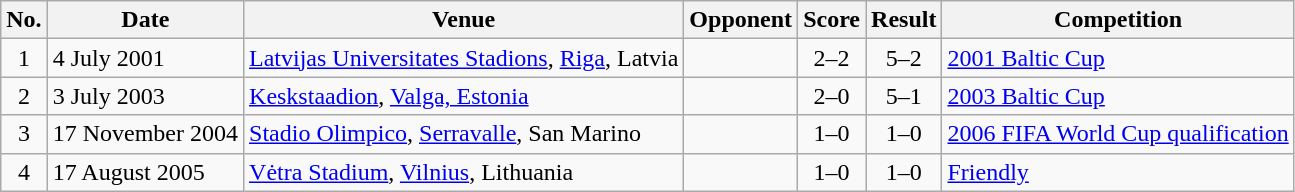<table class="wikitable sortable">
<tr>
<th scope="col">No.</th>
<th scope="col">Date</th>
<th scope="col">Venue</th>
<th scope="col">Opponent</th>
<th scope="col">Score</th>
<th scope="col">Result</th>
<th scope="col">Competition</th>
</tr>
<tr>
<td align="center">1</td>
<td>4 July 2001</td>
<td><a href='#'>Latvijas Universitates Stadions</a>, <a href='#'>Riga</a>, Latvia</td>
<td></td>
<td align="center">2–2</td>
<td align="center">5–2</td>
<td><a href='#'>2001 Baltic Cup</a></td>
</tr>
<tr>
<td align="center">2</td>
<td>3 July 2003</td>
<td><a href='#'>Keskstaadion</a>, <a href='#'>Valga, Estonia</a></td>
<td></td>
<td align="center">2–0</td>
<td align="center">5–1</td>
<td><a href='#'>2003 Baltic Cup</a></td>
</tr>
<tr>
<td align="center">3</td>
<td>17 November 2004</td>
<td><a href='#'>Stadio Olimpico</a>, <a href='#'>Serravalle</a>, San Marino</td>
<td></td>
<td align="center">1–0</td>
<td align="center">1–0</td>
<td><a href='#'>2006 FIFA World Cup qualification</a></td>
</tr>
<tr>
<td align="center">4</td>
<td>17 August 2005</td>
<td><a href='#'>Vėtra Stadium</a>, <a href='#'>Vilnius</a>, Lithuania</td>
<td></td>
<td align="center">1–0</td>
<td align="center">1–0</td>
<td><a href='#'>Friendly</a></td>
</tr>
</table>
